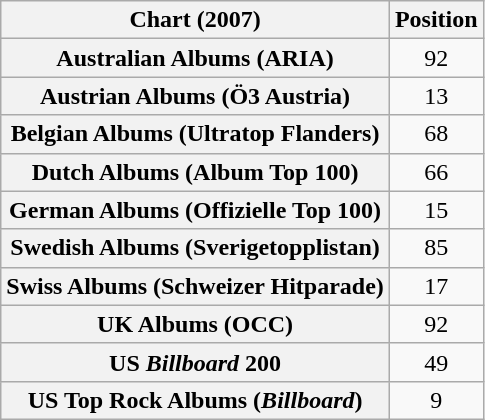<table class="wikitable sortable plainrowheaders" style="text-align:center">
<tr>
<th scope="col">Chart (2007)</th>
<th scope="col">Position</th>
</tr>
<tr>
<th scope="row">Australian Albums (ARIA)</th>
<td>92</td>
</tr>
<tr>
<th scope="row">Austrian Albums (Ö3 Austria)</th>
<td>13</td>
</tr>
<tr>
<th scope="row">Belgian Albums (Ultratop Flanders)</th>
<td>68</td>
</tr>
<tr>
<th scope="row">Dutch Albums (Album Top 100)</th>
<td>66</td>
</tr>
<tr>
<th scope="row">German Albums (Offizielle Top 100)</th>
<td>15</td>
</tr>
<tr>
<th scope="row">Swedish Albums (Sverigetopplistan)</th>
<td>85</td>
</tr>
<tr>
<th scope="row">Swiss Albums (Schweizer Hitparade)</th>
<td>17</td>
</tr>
<tr>
<th scope="row">UK Albums (OCC)</th>
<td>92</td>
</tr>
<tr>
<th scope="row">US <em>Billboard</em> 200</th>
<td>49</td>
</tr>
<tr>
<th scope="row">US Top Rock Albums (<em>Billboard</em>)</th>
<td>9</td>
</tr>
</table>
